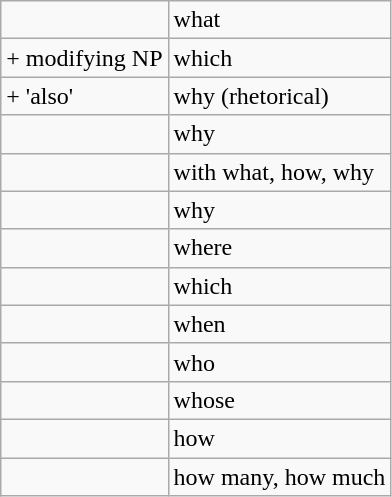<table class="wikitable">
<tr>
<td></td>
<td>what</td>
</tr>
<tr>
<td> + modifying NP</td>
<td>which</td>
</tr>
<tr>
<td> +  'also'</td>
<td>why (rhetorical)</td>
</tr>
<tr>
<td></td>
<td>why</td>
</tr>
<tr>
<td></td>
<td>with what, how, why</td>
</tr>
<tr>
<td></td>
<td>why</td>
</tr>
<tr>
<td></td>
<td>where</td>
</tr>
<tr>
<td></td>
<td>which</td>
</tr>
<tr>
<td></td>
<td>when</td>
</tr>
<tr>
<td></td>
<td>who</td>
</tr>
<tr>
<td></td>
<td>whose</td>
</tr>
<tr>
<td></td>
<td>how</td>
</tr>
<tr>
<td></td>
<td>how many, how much</td>
</tr>
</table>
